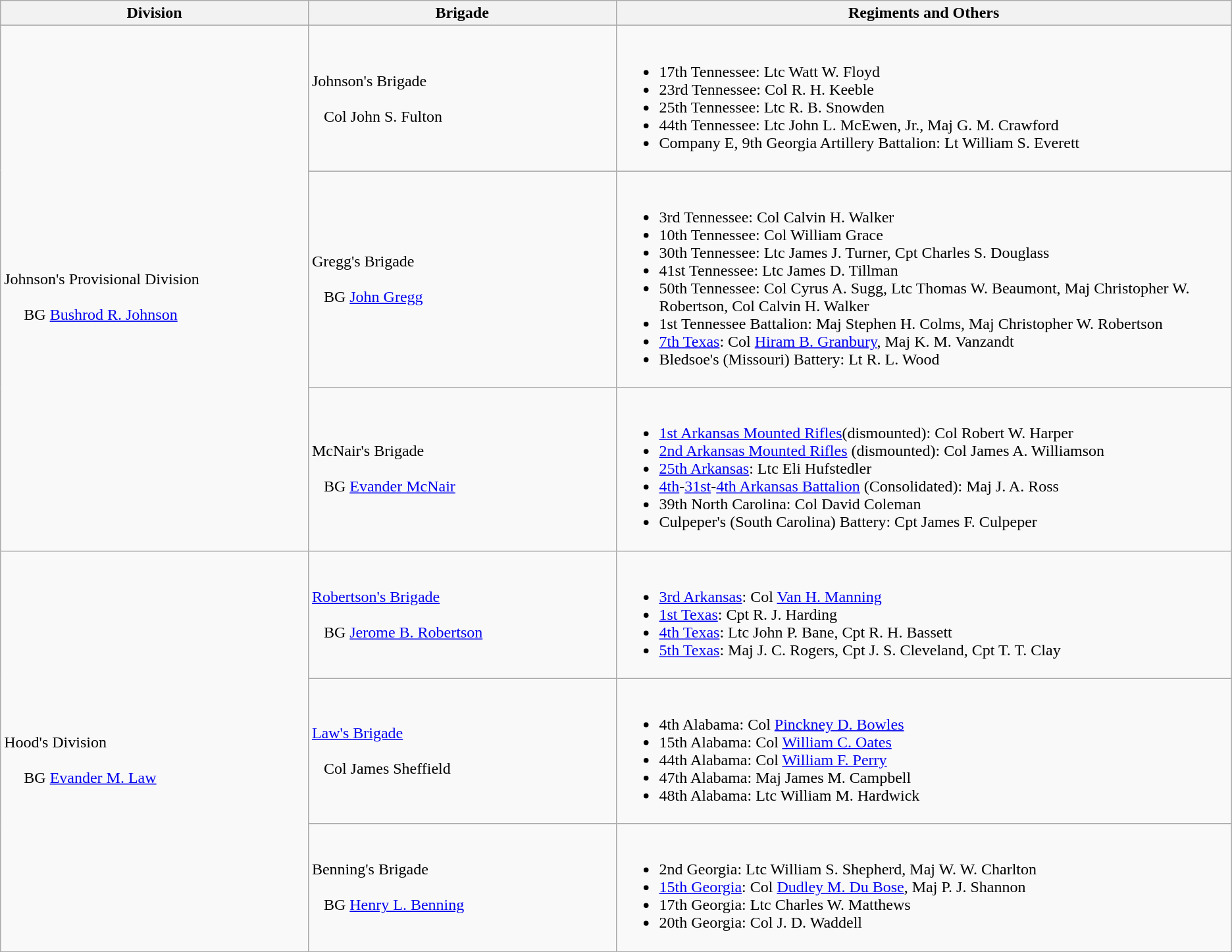<table class="wikitable">
<tr>
<th width=25%>Division</th>
<th width=25%>Brigade</th>
<th>Regiments and Others</th>
</tr>
<tr>
<td rowspan=3><br>Johnson's Provisional Division<br><br>    
BG <a href='#'>Bushrod R. Johnson</a></td>
<td>Johnson's Brigade<br><br>  
Col John S. Fulton</td>
<td><br><ul><li>17th Tennessee: Ltc Watt W. Floyd</li><li>23rd Tennessee: Col R. H. Keeble</li><li>25th Tennessee: Ltc R. B. Snowden</li><li>44th Tennessee: Ltc John L. McEwen, Jr., Maj G. M. Crawford</li><li>Company E, 9th Georgia Artillery Battalion: Lt William S. Everett</li></ul></td>
</tr>
<tr>
<td>Gregg's Brigade<br><br>  
BG <a href='#'>John Gregg</a></td>
<td><br><ul><li>3rd Tennessee: Col Calvin H. Walker</li><li>10th Tennessee: Col William Grace</li><li>30th Tennessee: Ltc James J. Turner, Cpt Charles S. Douglass</li><li>41st Tennessee: Ltc James D. Tillman</li><li>50th Tennessee: Col Cyrus A. Sugg, Ltc Thomas W. Beaumont, Maj Christopher W. Robertson, Col Calvin H. Walker</li><li>1st Tennessee Battalion: Maj Stephen H. Colms, Maj Christopher W. Robertson</li><li><a href='#'>7th Texas</a>: Col <a href='#'>Hiram B. Granbury</a>, Maj K. M. Vanzandt</li><li>Bledsoe's (Missouri) Battery: Lt R. L. Wood</li></ul></td>
</tr>
<tr>
<td>McNair's Brigade<br><br>  
BG <a href='#'>Evander McNair</a></td>
<td><br><ul><li><a href='#'>1st Arkansas Mounted Rifles</a>(dismounted): Col Robert W. Harper</li><li><a href='#'>2nd Arkansas Mounted Rifles</a> (dismounted):  Col James A. Williamson</li><li><a href='#'>25th Arkansas</a>: Ltc Eli Hufstedler</li><li><a href='#'>4th</a>-<a href='#'>31st</a>-<a href='#'>4th Arkansas Battalion</a> (Consolidated): Maj J. A. Ross</li><li>39th North Carolina: Col David Coleman</li><li>Culpeper's (South Carolina) Battery: Cpt James F. Culpeper</li></ul></td>
</tr>
<tr>
<td rowspan=3><br>Hood's Division<br><br>    
BG <a href='#'>Evander M. Law</a></td>
<td><a href='#'>Robertson's Brigade</a><br><br>  
BG <a href='#'>Jerome B. Robertson</a></td>
<td><br><ul><li><a href='#'>3rd Arkansas</a>: Col <a href='#'>Van H. Manning</a></li><li><a href='#'>1st Texas</a>: Cpt R. J. Harding</li><li><a href='#'>4th Texas</a>: Ltc John P. Bane, Cpt R. H. Bassett</li><li><a href='#'>5th Texas</a>: Maj J. C. Rogers, Cpt J. S. Cleveland, Cpt T. T. Clay</li></ul></td>
</tr>
<tr>
<td><a href='#'>Law's Brigade</a><br><br>  
Col James Sheffield</td>
<td><br><ul><li>4th Alabama: Col <a href='#'>Pinckney D. Bowles</a></li><li>15th Alabama: Col <a href='#'>William C. Oates</a></li><li>44th Alabama: Col <a href='#'>William F. Perry</a></li><li>47th Alabama: Maj James M. Campbell</li><li>48th Alabama: Ltc William M. Hardwick</li></ul></td>
</tr>
<tr>
<td>Benning's Brigade<br><br>  
BG <a href='#'>Henry L. Benning</a></td>
<td><br><ul><li>2nd Georgia: Ltc William S. Shepherd, Maj W. W. Charlton</li><li><a href='#'>15th Georgia</a>: Col <a href='#'>Dudley M. Du Bose</a>, Maj P. J. Shannon</li><li>17th Georgia: Ltc Charles W. Matthews</li><li>20th Georgia: Col J. D. Waddell</li></ul></td>
</tr>
</table>
